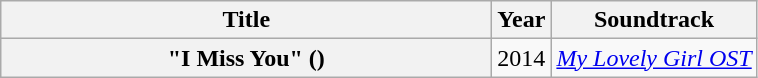<table class="wikitable plainrowheaders" style="text-align:center;">
<tr>
<th scope="col" style="width:20em;">Title</th>
<th scope="col">Year</th>
<th scope="col">Soundtrack</th>
</tr>
<tr>
<th scope="row">"I Miss You" ()</th>
<td>2014</td>
<td><em><a href='#'>My Lovely Girl OST</a></em></td>
</tr>
</table>
